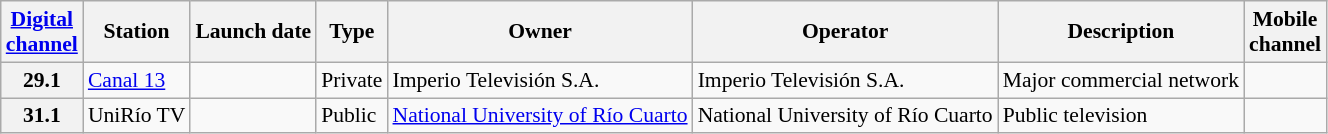<table class="wikitable sortable" style="font-size: 90%;">
<tr>
<th><a href='#'>Digital<br>channel</a></th>
<th>Station</th>
<th>Launch date</th>
<th>Type</th>
<th>Owner</th>
<th>Operator</th>
<th>Description</th>
<th>Mobile<br>channel</th>
</tr>
<tr>
<th>29.1</th>
<td><a href='#'>Canal 13</a></td>
<td></td>
<td>Private</td>
<td>Imperio Televisión S.A.</td>
<td>Imperio Televisión S.A.</td>
<td>Major commercial network</td>
<td></td>
</tr>
<tr>
<th>31.1</th>
<td>UniRío TV</td>
<td></td>
<td>Public</td>
<td><a href='#'>National University of Río Cuarto</a></td>
<td>National University of Río Cuarto</td>
<td>Public television</td>
<td></td>
</tr>
</table>
